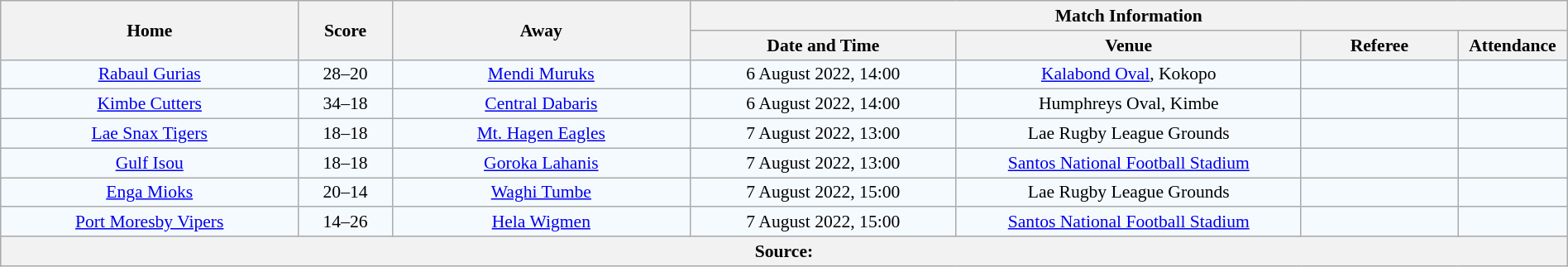<table class="wikitable" width="100%" style="border-collapse:collapse; font-size:90%; text-align:center;">
<tr>
<th rowspan="2" width="19%">Home</th>
<th rowspan="2" width="6%">Score</th>
<th rowspan="2" width="19%">Away</th>
<th colspan="4">Match Information</th>
</tr>
<tr bgcolor="#CCCCCC">
<th width="17%">Date and Time</th>
<th width="22%">Venue</th>
<th width="10%">Referee</th>
<th width="7%">Attendance</th>
</tr>
<tr bgcolor="#F5FAFF">
<td><a href='#'>Rabaul Gurias</a></td>
<td>28–20</td>
<td><a href='#'>Mendi Muruks</a></td>
<td>6 August 2022, 14:00</td>
<td><a href='#'>Kalabond Oval</a>, Kokopo</td>
<td></td>
<td></td>
</tr>
<tr bgcolor="#F5FAFF">
<td> <a href='#'>Kimbe Cutters</a></td>
<td>34–18</td>
<td><a href='#'>Central Dabaris</a></td>
<td>6 August 2022, 14:00</td>
<td>Humphreys Oval, Kimbe</td>
<td></td>
<td></td>
</tr>
<tr bgcolor="#F5FAFF">
<td> <a href='#'>Lae Snax Tigers</a></td>
<td>18–18</td>
<td><a href='#'>Mt. Hagen Eagles</a></td>
<td>7 August 2022, 13:00</td>
<td>Lae Rugby League Grounds</td>
<td></td>
<td></td>
</tr>
<tr bgcolor="#F5FAFF">
<td><a href='#'>Gulf Isou</a></td>
<td>18–18</td>
<td><a href='#'>Goroka Lahanis</a></td>
<td>7 August 2022, 13:00</td>
<td><a href='#'>Santos National Football Stadium</a></td>
<td></td>
<td></td>
</tr>
<tr bgcolor="#F5FAFF">
<td><a href='#'>Enga Mioks</a></td>
<td>20–14</td>
<td><a href='#'>Waghi Tumbe</a></td>
<td>7 August 2022, 15:00</td>
<td>Lae Rugby League Grounds</td>
<td></td>
<td></td>
</tr>
<tr bgcolor="#F5FAFF">
<td> <a href='#'>Port Moresby Vipers</a></td>
<td>14–26</td>
<td><a href='#'>Hela Wigmen</a></td>
<td>7 August 2022, 15:00</td>
<td><a href='#'>Santos National Football Stadium</a></td>
<td></td>
<td></td>
</tr>
<tr bgcolor="#C1D8FF">
<th colspan="7">Source:</th>
</tr>
</table>
